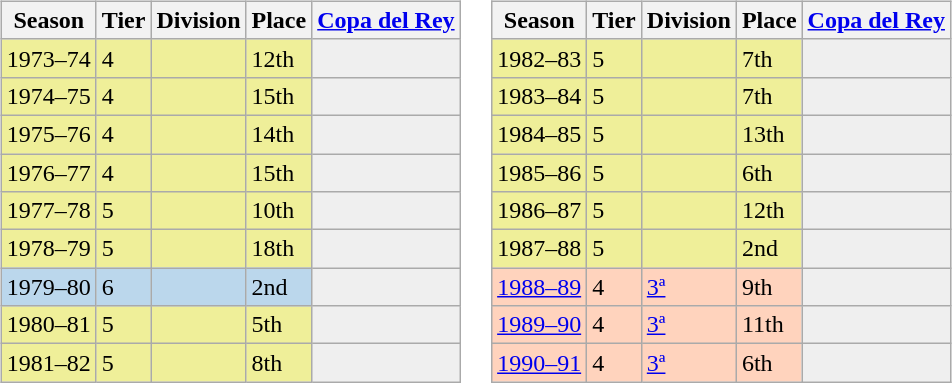<table>
<tr>
<td valign="top" width=0%><br><table class="wikitable">
<tr style="background:#f0f6fa;">
<th>Season</th>
<th>Tier</th>
<th>Division</th>
<th>Place</th>
<th><a href='#'>Copa del Rey</a></th>
</tr>
<tr>
<td style="background:#EFEF99;">1973–74</td>
<td style="background:#EFEF99;">4</td>
<td style="background:#EFEF99;"></td>
<td style="background:#EFEF99;">12th</td>
<th style="background:#efefef;"></th>
</tr>
<tr>
<td style="background:#EFEF99;">1974–75</td>
<td style="background:#EFEF99;">4</td>
<td style="background:#EFEF99;"></td>
<td style="background:#EFEF99;">15th</td>
<th style="background:#efefef;"></th>
</tr>
<tr>
<td style="background:#EFEF99;">1975–76</td>
<td style="background:#EFEF99;">4</td>
<td style="background:#EFEF99;"></td>
<td style="background:#EFEF99;">14th</td>
<th style="background:#efefef;"></th>
</tr>
<tr>
<td style="background:#EFEF99;">1976–77</td>
<td style="background:#EFEF99;">4</td>
<td style="background:#EFEF99;"></td>
<td style="background:#EFEF99;">15th</td>
<th style="background:#efefef;"></th>
</tr>
<tr>
<td style="background:#EFEF99;">1977–78</td>
<td style="background:#EFEF99;">5</td>
<td style="background:#EFEF99;"></td>
<td style="background:#EFEF99;">10th</td>
<th style="background:#efefef;"></th>
</tr>
<tr>
<td style="background:#EFEF99;">1978–79</td>
<td style="background:#EFEF99;">5</td>
<td style="background:#EFEF99;"></td>
<td style="background:#EFEF99;">18th</td>
<th style="background:#efefef;"></th>
</tr>
<tr>
<td style="background:#BBD7EC;">1979–80</td>
<td style="background:#BBD7EC;">6</td>
<td style="background:#BBD7EC;"></td>
<td style="background:#BBD7EC;">2nd</td>
<th style="background:#efefef;"></th>
</tr>
<tr>
<td style="background:#EFEF99;">1980–81</td>
<td style="background:#EFEF99;">5</td>
<td style="background:#EFEF99;"></td>
<td style="background:#EFEF99;">5th</td>
<th style="background:#efefef;"></th>
</tr>
<tr>
<td style="background:#EFEF99;">1981–82</td>
<td style="background:#EFEF99;">5</td>
<td style="background:#EFEF99;"></td>
<td style="background:#EFEF99;">8th</td>
<th style="background:#efefef;"></th>
</tr>
</table>
</td>
<td valign="top" width=0%><br><table class="wikitable">
<tr style="background:#f0f6fa;">
<th>Season</th>
<th>Tier</th>
<th>Division</th>
<th>Place</th>
<th><a href='#'>Copa del Rey</a></th>
</tr>
<tr>
<td style="background:#EFEF99;">1982–83</td>
<td style="background:#EFEF99;">5</td>
<td style="background:#EFEF99;"></td>
<td style="background:#EFEF99;">7th</td>
<th style="background:#efefef;"></th>
</tr>
<tr>
<td style="background:#EFEF99;">1983–84</td>
<td style="background:#EFEF99;">5</td>
<td style="background:#EFEF99;"></td>
<td style="background:#EFEF99;">7th</td>
<th style="background:#efefef;"></th>
</tr>
<tr>
<td style="background:#EFEF99;">1984–85</td>
<td style="background:#EFEF99;">5</td>
<td style="background:#EFEF99;"></td>
<td style="background:#EFEF99;">13th</td>
<th style="background:#efefef;"></th>
</tr>
<tr>
<td style="background:#EFEF99;">1985–86</td>
<td style="background:#EFEF99;">5</td>
<td style="background:#EFEF99;"></td>
<td style="background:#EFEF99;">6th</td>
<th style="background:#efefef;"></th>
</tr>
<tr>
<td style="background:#EFEF99;">1986–87</td>
<td style="background:#EFEF99;">5</td>
<td style="background:#EFEF99;"></td>
<td style="background:#EFEF99;">12th</td>
<th style="background:#efefef;"></th>
</tr>
<tr>
<td style="background:#EFEF99;">1987–88</td>
<td style="background:#EFEF99;">5</td>
<td style="background:#EFEF99;"></td>
<td style="background:#EFEF99;">2nd</td>
<th style="background:#efefef;"></th>
</tr>
<tr>
<td style="background:#FFD3BD;"><a href='#'>1988–89</a></td>
<td style="background:#FFD3BD;">4</td>
<td style="background:#FFD3BD;"><a href='#'>3ª</a></td>
<td style="background:#FFD3BD;">9th</td>
<th style="background:#efefef;"></th>
</tr>
<tr>
<td style="background:#FFD3BD;"><a href='#'>1989–90</a></td>
<td style="background:#FFD3BD;">4</td>
<td style="background:#FFD3BD;"><a href='#'>3ª</a></td>
<td style="background:#FFD3BD;">11th</td>
<th style="background:#efefef;"></th>
</tr>
<tr>
<td style="background:#FFD3BD;"><a href='#'>1990–91</a></td>
<td style="background:#FFD3BD;">4</td>
<td style="background:#FFD3BD;"><a href='#'>3ª</a></td>
<td style="background:#FFD3BD;">6th</td>
<th style="background:#efefef;"></th>
</tr>
</table>
</td>
</tr>
</table>
